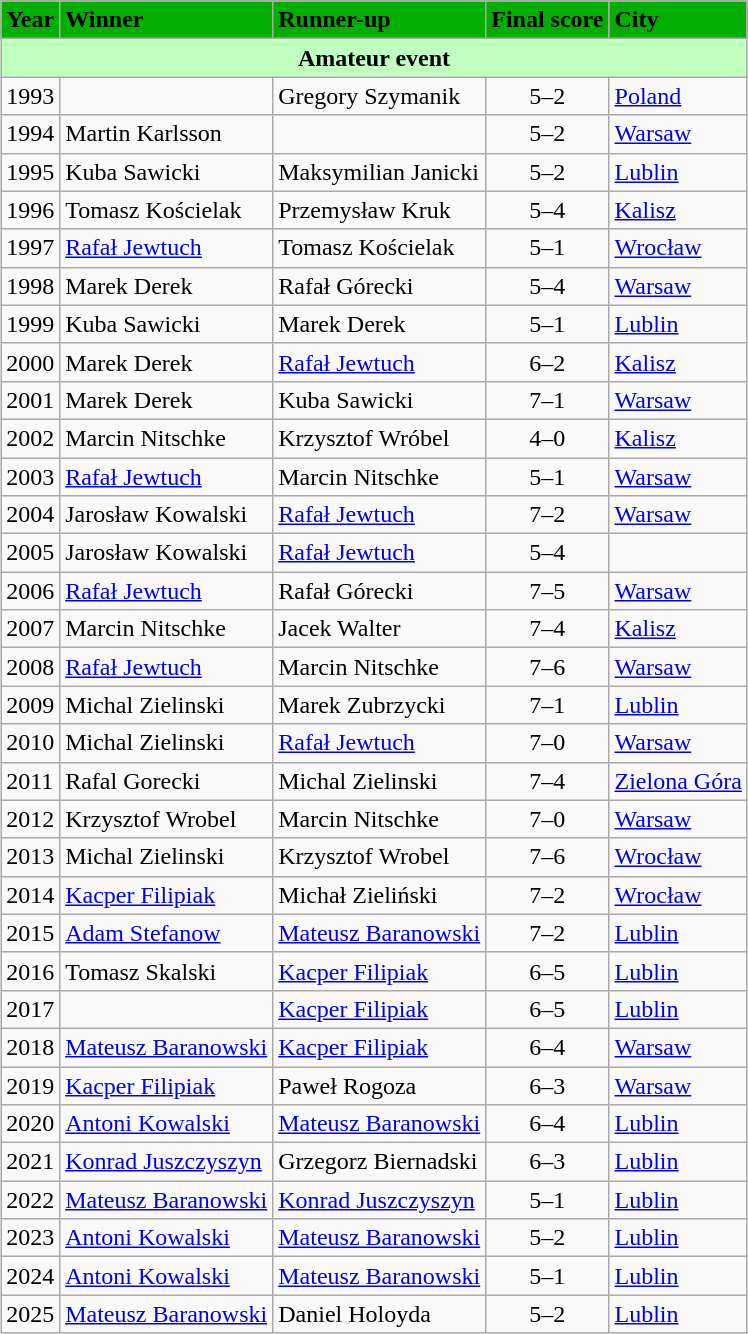<table class="wikitable" style="margin: auto">
<tr>
<th style="text-align: center; background-color: #00af00">Year</th>
<th style="text-align: left; background-color: #00af00">Winner</th>
<th style="text-align: left; background-color: #00af00">Runner-up</th>
<th style="text-align: left; background-color: #00af00">Final score</th>
<th style="text-align: left; background-color: #00af00">City</th>
</tr>
<tr>
<th colspan=6 style="text-align: center; background-color: #c0ffc0">Amateur event</th>
</tr>
<tr>
<td>1993</td>
<td></td>
<td> Gregory Szymanik</td>
<td style="text-align: center">5–2</td>
<td><a href='#'>Poland</a></td>
</tr>
<tr>
<td>1994</td>
<td> Martin Karlsson</td>
<td></td>
<td style="text-align: center">5–2</td>
<td><a href='#'>Warsaw</a></td>
</tr>
<tr>
<td>1995</td>
<td> Kuba Sawicki</td>
<td> Maksymilian Janicki</td>
<td style="text-align: center">5–2</td>
<td><a href='#'>Lublin</a></td>
</tr>
<tr>
<td>1996</td>
<td> Tomasz Kościelak</td>
<td> Przemysław Kruk</td>
<td style="text-align: center">5–4</td>
<td><a href='#'>Kalisz</a></td>
</tr>
<tr>
<td>1997</td>
<td> <a href='#'>Rafał Jewtuch</a></td>
<td> Tomasz Kościelak</td>
<td style="text-align: center">5–1</td>
<td><a href='#'>Wrocław</a></td>
</tr>
<tr>
<td>1998</td>
<td> Marek Derek</td>
<td> Rafał Górecki</td>
<td style="text-align: center">5–4</td>
<td><a href='#'>Warsaw</a></td>
</tr>
<tr>
<td>1999</td>
<td> Kuba Sawicki</td>
<td> Marek Derek</td>
<td style="text-align: center">5–1</td>
<td><a href='#'>Lublin</a></td>
</tr>
<tr>
<td>2000</td>
<td> Marek Derek</td>
<td> <a href='#'>Rafał Jewtuch</a></td>
<td style="text-align: center">6–2</td>
<td><a href='#'>Kalisz</a></td>
</tr>
<tr>
<td>2001</td>
<td> Marek Derek</td>
<td> Kuba Sawicki</td>
<td style="text-align: center">7–1</td>
<td><a href='#'>Warsaw</a></td>
</tr>
<tr>
<td>2002</td>
<td> Marcin Nitschke</td>
<td> Krzysztof Wróbel</td>
<td style="text-align: center">4–0</td>
<td><a href='#'>Kalisz</a></td>
</tr>
<tr>
<td>2003</td>
<td> <a href='#'>Rafał Jewtuch</a></td>
<td> Marcin Nitschke</td>
<td style="text-align: center">5–1</td>
<td><a href='#'>Warsaw</a></td>
</tr>
<tr>
<td>2004</td>
<td> Jarosław Kowalski</td>
<td> <a href='#'>Rafał Jewtuch</a></td>
<td style="text-align: center">7–2</td>
<td><a href='#'>Warsaw</a></td>
</tr>
<tr>
<td>2005</td>
<td> Jarosław Kowalski</td>
<td> <a href='#'>Rafał Jewtuch</a></td>
<td style="text-align: center">5–4</td>
<td></td>
</tr>
<tr>
<td>2006</td>
<td> <a href='#'>Rafał Jewtuch</a></td>
<td> Rafał Górecki</td>
<td style="text-align: center">7–5</td>
<td><a href='#'>Warsaw</a></td>
</tr>
<tr>
<td>2007</td>
<td> Marcin Nitschke</td>
<td> Jacek Walter</td>
<td style="text-align: center">7–4</td>
<td><a href='#'>Kalisz</a></td>
</tr>
<tr>
<td>2008</td>
<td> <a href='#'>Rafał Jewtuch</a></td>
<td> Marcin Nitschke</td>
<td style="text-align: center">7–6</td>
<td><a href='#'>Warsaw</a></td>
</tr>
<tr>
<td>2009</td>
<td> Michal Zielinski</td>
<td> Marek Zubrzycki</td>
<td style="text-align: center">7–1</td>
<td><a href='#'>Lublin</a></td>
</tr>
<tr>
<td>2010</td>
<td> Michal Zielinski</td>
<td> <a href='#'>Rafał Jewtuch</a></td>
<td style="text-align: center">7–0</td>
<td><a href='#'>Warsaw</a></td>
</tr>
<tr>
<td>2011</td>
<td> Rafal Gorecki</td>
<td> Michal Zielinski</td>
<td style="text-align: center">7–4</td>
<td><a href='#'>Zielona Góra</a></td>
</tr>
<tr>
<td>2012</td>
<td> Krzysztof Wrobel</td>
<td> Marcin Nitschke</td>
<td style="text-align: center">7–0</td>
<td><a href='#'>Warsaw</a></td>
</tr>
<tr>
<td>2013</td>
<td> Michal Zielinski</td>
<td> Krzysztof Wrobel</td>
<td style="text-align: center">7–6</td>
<td><a href='#'>Wrocław</a></td>
</tr>
<tr>
<td>2014</td>
<td> <a href='#'>Kacper Filipiak</a></td>
<td> Michał Zieliński</td>
<td style="text-align: center">7–2</td>
<td><a href='#'>Wrocław</a></td>
</tr>
<tr>
<td>2015</td>
<td> <a href='#'>Adam Stefanow</a></td>
<td> <a href='#'>Mateusz Baranowski</a></td>
<td style="text-align: center">7–2</td>
<td><a href='#'>Lublin</a></td>
</tr>
<tr>
<td>2016</td>
<td> Tomasz Skalski</td>
<td> <a href='#'>Kacper Filipiak</a></td>
<td style="text-align: center">6–5</td>
<td><a href='#'>Lublin</a></td>
</tr>
<tr>
<td>2017</td>
<td></td>
<td> <a href='#'>Kacper Filipiak</a></td>
<td style="text-align: center">6–5</td>
<td><a href='#'>Lublin</a></td>
</tr>
<tr>
<td>2018</td>
<td> <a href='#'>Mateusz Baranowski</a></td>
<td> <a href='#'>Kacper Filipiak</a></td>
<td style="text-align: center">6–4</td>
<td><a href='#'>Warsaw</a></td>
</tr>
<tr>
<td>2019</td>
<td> <a href='#'>Kacper Filipiak</a></td>
<td> Paweł Rogoza</td>
<td style="text-align: center">6–3</td>
<td><a href='#'>Warsaw</a></td>
</tr>
<tr>
<td>2020</td>
<td> <a href='#'>Antoni Kowalski</a></td>
<td> <a href='#'>Mateusz Baranowski</a></td>
<td style="text-align: center">6–4</td>
<td><a href='#'>Lublin</a></td>
</tr>
<tr>
<td>2021</td>
<td> <a href='#'>Konrad Juszczyszyn</a></td>
<td> Grzegorz Biernadski</td>
<td style="text-align: center">6–3</td>
<td><a href='#'>Lublin</a></td>
</tr>
<tr>
<td>2022</td>
<td> <a href='#'>Mateusz Baranowski</a></td>
<td> <a href='#'>Konrad Juszczyszyn</a></td>
<td style="text-align: center">5–1</td>
<td><a href='#'>Lublin</a></td>
</tr>
<tr>
<td>2023</td>
<td> <a href='#'>Antoni Kowalski</a></td>
<td> <a href='#'>Mateusz Baranowski</a></td>
<td style="text-align: center">5–2</td>
<td><a href='#'>Lublin</a></td>
</tr>
<tr>
<td>2024</td>
<td> <a href='#'>Antoni Kowalski</a></td>
<td> <a href='#'>Mateusz Baranowski</a></td>
<td style="text-align: center">5–1</td>
<td><a href='#'>Lublin</a></td>
</tr>
<tr>
<td>2025</td>
<td> <a href='#'>Mateusz Baranowski</a></td>
<td> Daniel Holoyda</td>
<td style="text-align: center">5–2</td>
<td><a href='#'>Lublin</a></td>
</tr>
</table>
